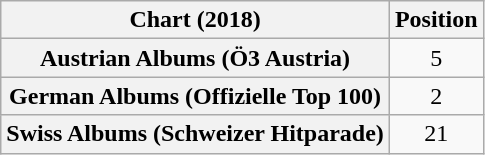<table class="wikitable sortable plainrowheaders" style="text-align:center">
<tr>
<th scope="col">Chart (2018)</th>
<th scope="col">Position</th>
</tr>
<tr>
<th scope="row">Austrian Albums (Ö3 Austria)</th>
<td>5</td>
</tr>
<tr>
<th scope="row">German Albums (Offizielle Top 100)</th>
<td>2</td>
</tr>
<tr>
<th scope="row">Swiss Albums (Schweizer Hitparade)</th>
<td>21</td>
</tr>
</table>
